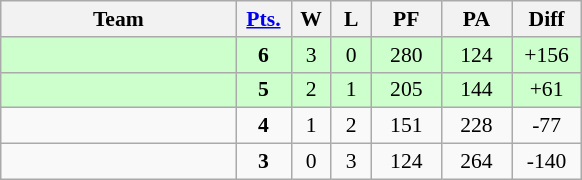<table class=wikitable style="font-size:90%;">
<tr align=center>
<th width=150px>Team</th>
<th width=30px><a href='#'>Pts.</a></th>
<th width=20px>W</th>
<th width=20px>L</th>
<th width=40px>PF</th>
<th width=40px>PA</th>
<th width=40px>Diff</th>
</tr>
<tr align=center bgcolor="#ccffcc">
<td align=left></td>
<td><strong>6</strong></td>
<td>3</td>
<td>0</td>
<td>280</td>
<td>124</td>
<td>+156</td>
</tr>
<tr align=center bgcolor="#ccffcc">
<td align=left></td>
<td><strong>5</strong></td>
<td>2</td>
<td>1</td>
<td>205</td>
<td>144</td>
<td>+61</td>
</tr>
<tr align=center>
<td align=left></td>
<td><strong>4</strong></td>
<td>1</td>
<td>2</td>
<td>151</td>
<td>228</td>
<td>-77</td>
</tr>
<tr align=center>
<td align=left></td>
<td><strong>3</strong></td>
<td>0</td>
<td>3</td>
<td>124</td>
<td>264</td>
<td>-140</td>
</tr>
</table>
